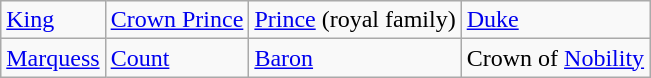<table class="wikitable">
<tr>
<td> <a href='#'>King</a></td>
<td> <a href='#'>Crown Prince</a></td>
<td> <a href='#'>Prince</a> (royal family)</td>
<td> <a href='#'>Duke</a></td>
</tr>
<tr>
<td> <a href='#'>Marquess</a></td>
<td> <a href='#'>Count</a></td>
<td> <a href='#'>Baron</a></td>
<td> Crown of <a href='#'>Nobility</a></td>
</tr>
</table>
